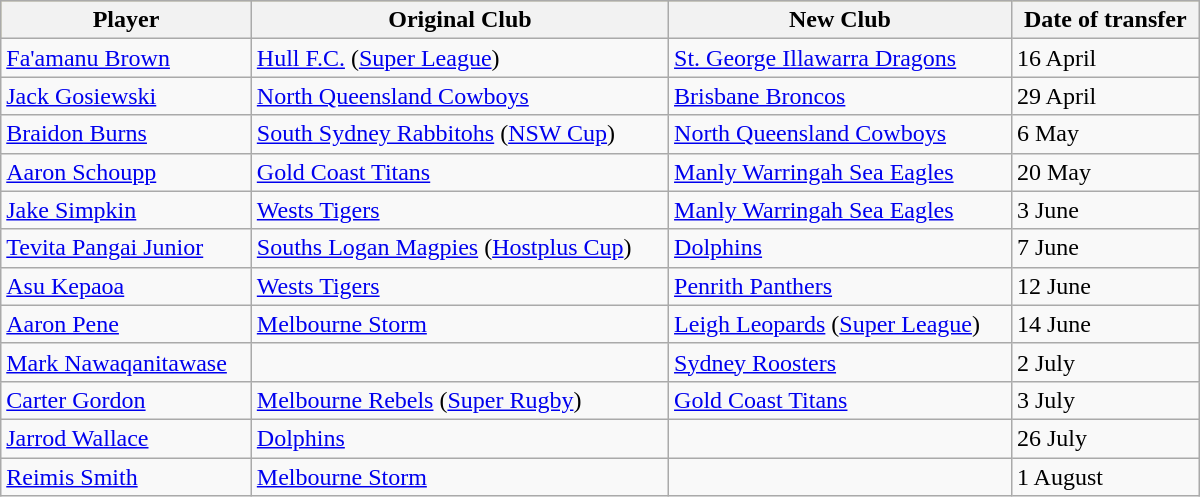<table class="wikitable sortable" style="width:800px;">
<tr bgcolor=#bdb76b>
<th>Player</th>
<th>Original Club</th>
<th>New Club</th>
<th>Date of transfer</th>
</tr>
<tr>
<td><a href='#'>Fa'amanu Brown</a></td>
<td><a href='#'>Hull F.C.</a> (<a href='#'>Super League</a>)</td>
<td><a href='#'>St. George Illawarra Dragons</a></td>
<td>16 April</td>
</tr>
<tr>
<td><a href='#'>Jack Gosiewski</a></td>
<td><a href='#'>North Queensland Cowboys</a></td>
<td><a href='#'>Brisbane Broncos</a></td>
<td>29 April</td>
</tr>
<tr>
<td><a href='#'>Braidon Burns</a></td>
<td><a href='#'>South Sydney Rabbitohs</a> (<a href='#'>NSW Cup</a>)</td>
<td><a href='#'>North Queensland Cowboys</a></td>
<td>6 May</td>
</tr>
<tr>
<td><a href='#'>Aaron Schoupp</a></td>
<td><a href='#'>Gold Coast Titans</a></td>
<td><a href='#'>Manly Warringah Sea Eagles</a></td>
<td>20 May</td>
</tr>
<tr>
<td><a href='#'>Jake Simpkin</a></td>
<td><a href='#'>Wests Tigers</a></td>
<td><a href='#'>Manly Warringah Sea Eagles</a></td>
<td>3 June</td>
</tr>
<tr>
<td><a href='#'>Tevita Pangai Junior</a></td>
<td><a href='#'>Souths Logan Magpies</a> (<a href='#'>Hostplus Cup</a>)</td>
<td><a href='#'>Dolphins</a></td>
<td>7 June</td>
</tr>
<tr>
<td><a href='#'>Asu Kepaoa</a></td>
<td><a href='#'>Wests Tigers</a></td>
<td><a href='#'>Penrith Panthers</a></td>
<td>12 June</td>
</tr>
<tr>
<td><a href='#'>Aaron Pene</a></td>
<td><a href='#'>Melbourne Storm</a></td>
<td><a href='#'>Leigh Leopards</a> (<a href='#'>Super League</a>)</td>
<td>14 June</td>
</tr>
<tr>
<td><a href='#'>Mark Nawaqanitawase</a></td>
<td></td>
<td><a href='#'>Sydney Roosters</a></td>
<td>2 July</td>
</tr>
<tr>
<td><a href='#'>Carter Gordon</a></td>
<td><a href='#'>Melbourne Rebels</a> (<a href='#'>Super Rugby</a>)</td>
<td><a href='#'>Gold Coast Titans</a></td>
<td>3 July</td>
</tr>
<tr>
<td><a href='#'>Jarrod Wallace</a></td>
<td><a href='#'>Dolphins</a></td>
<td></td>
<td>26 July</td>
</tr>
<tr>
<td><a href='#'>Reimis Smith</a></td>
<td><a href='#'>Melbourne Storm</a></td>
<td></td>
<td>1 August</td>
</tr>
</table>
